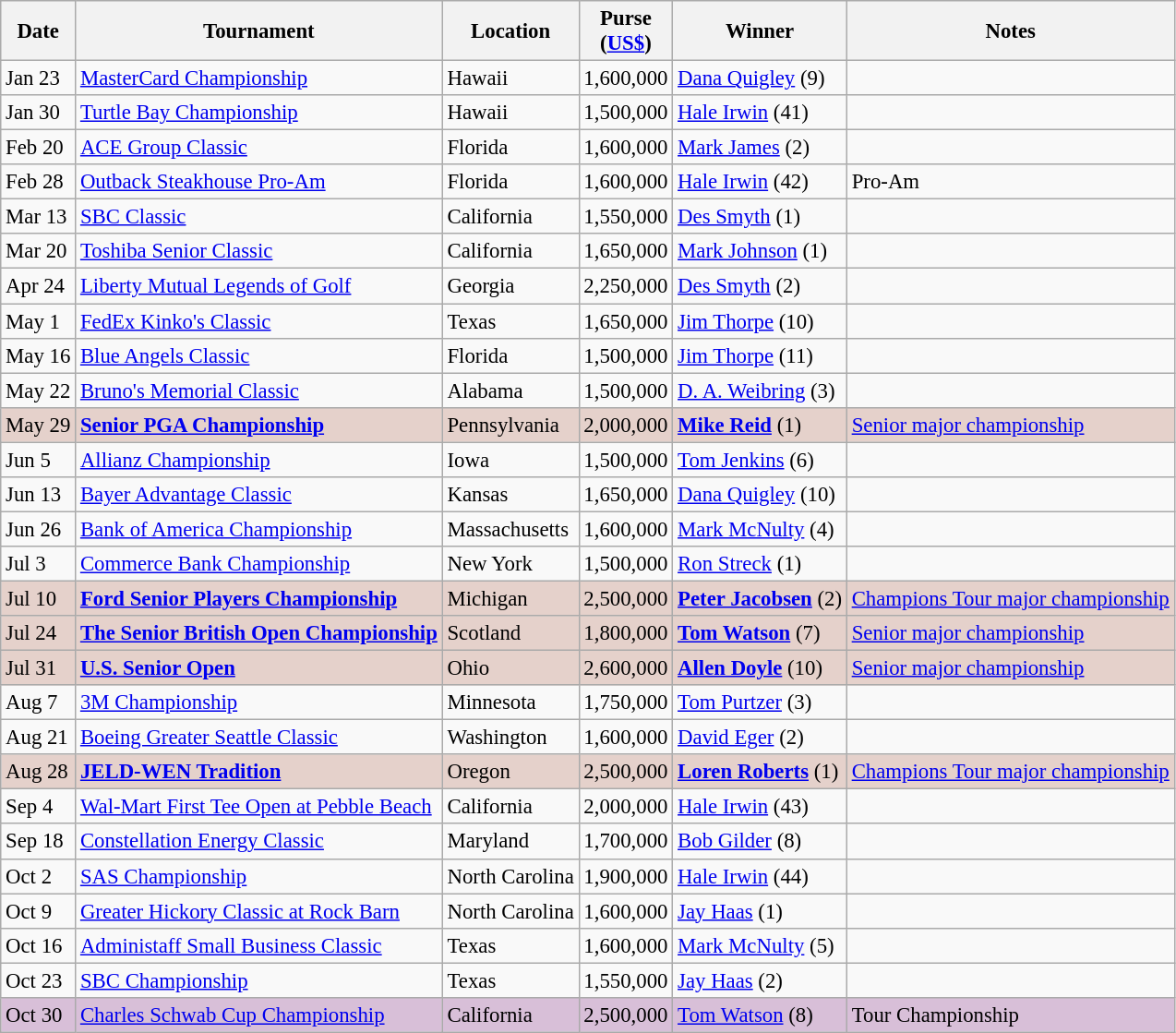<table class="wikitable" style="font-size:95%">
<tr>
<th>Date</th>
<th>Tournament</th>
<th>Location</th>
<th>Purse<br>(<a href='#'>US$</a>)</th>
<th>Winner</th>
<th>Notes</th>
</tr>
<tr>
<td>Jan 23</td>
<td><a href='#'>MasterCard Championship</a></td>
<td>Hawaii</td>
<td align=right>1,600,000</td>
<td> <a href='#'>Dana Quigley</a> (9)</td>
<td></td>
</tr>
<tr>
<td>Jan 30</td>
<td><a href='#'>Turtle Bay Championship</a></td>
<td>Hawaii</td>
<td align=right>1,500,000</td>
<td> <a href='#'>Hale Irwin</a> (41)</td>
<td></td>
</tr>
<tr>
<td>Feb 20</td>
<td><a href='#'>ACE Group Classic</a></td>
<td>Florida</td>
<td align=right>1,600,000</td>
<td> <a href='#'>Mark James</a> (2)</td>
<td></td>
</tr>
<tr>
<td>Feb 28</td>
<td><a href='#'>Outback Steakhouse Pro-Am</a></td>
<td>Florida</td>
<td align=right>1,600,000</td>
<td> <a href='#'>Hale Irwin</a> (42)</td>
<td>Pro-Am</td>
</tr>
<tr>
<td>Mar 13</td>
<td><a href='#'>SBC Classic</a></td>
<td>California</td>
<td align=right>1,550,000</td>
<td> <a href='#'>Des Smyth</a> (1)</td>
<td></td>
</tr>
<tr>
<td>Mar 20</td>
<td><a href='#'>Toshiba Senior Classic</a></td>
<td>California</td>
<td align=right>1,650,000</td>
<td> <a href='#'>Mark Johnson</a> (1)</td>
<td></td>
</tr>
<tr>
<td>Apr 24</td>
<td><a href='#'>Liberty Mutual Legends of Golf</a></td>
<td>Georgia</td>
<td align=right>2,250,000</td>
<td> <a href='#'>Des Smyth</a> (2)</td>
<td></td>
</tr>
<tr>
<td>May 1</td>
<td><a href='#'>FedEx Kinko's Classic</a></td>
<td>Texas</td>
<td align=right>1,650,000</td>
<td> <a href='#'>Jim Thorpe</a> (10)</td>
<td></td>
</tr>
<tr>
<td>May 16</td>
<td><a href='#'>Blue Angels Classic</a></td>
<td>Florida</td>
<td align=right>1,500,000</td>
<td> <a href='#'>Jim Thorpe</a> (11)</td>
<td></td>
</tr>
<tr>
<td>May 22</td>
<td><a href='#'>Bruno's Memorial Classic</a></td>
<td>Alabama</td>
<td align=right>1,500,000</td>
<td> <a href='#'>D. A. Weibring</a> (3)</td>
<td></td>
</tr>
<tr style="background:#e5d1cb;">
<td>May 29</td>
<td><strong><a href='#'>Senior PGA Championship</a></strong></td>
<td>Pennsylvania</td>
<td align=right>2,000,000</td>
<td> <strong><a href='#'>Mike Reid</a></strong> (1)</td>
<td><a href='#'>Senior major championship</a></td>
</tr>
<tr>
<td>Jun 5</td>
<td><a href='#'>Allianz Championship</a></td>
<td>Iowa</td>
<td align=right>1,500,000</td>
<td> <a href='#'>Tom Jenkins</a> (6)</td>
<td></td>
</tr>
<tr>
<td>Jun 13</td>
<td><a href='#'>Bayer Advantage Classic</a></td>
<td>Kansas</td>
<td align=right>1,650,000</td>
<td> <a href='#'>Dana Quigley</a> (10)</td>
<td></td>
</tr>
<tr>
<td>Jun 26</td>
<td><a href='#'>Bank of America Championship</a></td>
<td>Massachusetts</td>
<td align=right>1,600,000</td>
<td> <a href='#'>Mark McNulty</a> (4)</td>
<td></td>
</tr>
<tr>
<td>Jul 3</td>
<td><a href='#'>Commerce Bank Championship</a></td>
<td>New York</td>
<td align=right>1,500,000</td>
<td> <a href='#'>Ron Streck</a> (1)</td>
<td></td>
</tr>
<tr style="background:#e5d1cb;">
<td>Jul 10</td>
<td><strong><a href='#'>Ford Senior Players Championship</a></strong></td>
<td>Michigan</td>
<td align=right>2,500,000</td>
<td> <strong><a href='#'>Peter Jacobsen</a></strong> (2)</td>
<td><a href='#'>Champions Tour major championship</a></td>
</tr>
<tr style="background:#e5d1cb;">
<td>Jul 24</td>
<td><strong><a href='#'>The Senior British Open Championship</a></strong></td>
<td>Scotland</td>
<td align=right>1,800,000</td>
<td> <strong><a href='#'>Tom Watson</a></strong> (7)</td>
<td><a href='#'>Senior major championship</a></td>
</tr>
<tr style="background:#e5d1cb;">
<td>Jul 31</td>
<td><strong><a href='#'>U.S. Senior Open</a></strong></td>
<td>Ohio</td>
<td align=right>2,600,000</td>
<td> <strong><a href='#'>Allen Doyle</a></strong> (10)</td>
<td><a href='#'>Senior major championship</a></td>
</tr>
<tr>
<td>Aug 7</td>
<td><a href='#'>3M Championship</a></td>
<td>Minnesota</td>
<td align=right>1,750,000</td>
<td> <a href='#'>Tom Purtzer</a> (3)</td>
<td></td>
</tr>
<tr>
<td>Aug 21</td>
<td><a href='#'>Boeing Greater Seattle Classic</a></td>
<td>Washington</td>
<td align=right>1,600,000</td>
<td> <a href='#'>David Eger</a> (2)</td>
<td></td>
</tr>
<tr style="background:#e5d1cb;">
<td>Aug 28</td>
<td><strong><a href='#'>JELD-WEN Tradition</a></strong></td>
<td>Oregon</td>
<td align=right>2,500,000</td>
<td> <strong><a href='#'>Loren Roberts</a></strong> (1)</td>
<td><a href='#'>Champions Tour major championship</a></td>
</tr>
<tr>
<td>Sep 4</td>
<td><a href='#'>Wal-Mart First Tee Open at Pebble Beach</a></td>
<td>California</td>
<td align=right>2,000,000</td>
<td> <a href='#'>Hale Irwin</a> (43)</td>
<td></td>
</tr>
<tr>
<td>Sep 18</td>
<td><a href='#'>Constellation Energy Classic</a></td>
<td>Maryland</td>
<td align=right>1,700,000</td>
<td> <a href='#'>Bob Gilder</a> (8)</td>
<td></td>
</tr>
<tr>
<td>Oct 2</td>
<td><a href='#'>SAS Championship</a></td>
<td>North Carolina</td>
<td align=right>1,900,000</td>
<td> <a href='#'>Hale Irwin</a> (44)</td>
<td></td>
</tr>
<tr>
<td>Oct 9</td>
<td><a href='#'>Greater Hickory Classic at Rock Barn</a></td>
<td>North Carolina</td>
<td align=right>1,600,000</td>
<td> <a href='#'>Jay Haas</a> (1)</td>
<td></td>
</tr>
<tr>
<td>Oct 16</td>
<td><a href='#'>Administaff Small Business Classic</a></td>
<td>Texas</td>
<td align=right>1,600,000</td>
<td> <a href='#'>Mark McNulty</a> (5)</td>
<td></td>
</tr>
<tr>
<td>Oct 23</td>
<td><a href='#'>SBC Championship</a></td>
<td>Texas</td>
<td align=right>1,550,000</td>
<td> <a href='#'>Jay Haas</a> (2)</td>
<td></td>
</tr>
<tr style="background:thistle;">
<td>Oct 30</td>
<td><a href='#'>Charles Schwab Cup Championship</a></td>
<td>California</td>
<td align=right>2,500,000</td>
<td> <a href='#'>Tom Watson</a> (8)</td>
<td>Tour Championship</td>
</tr>
</table>
